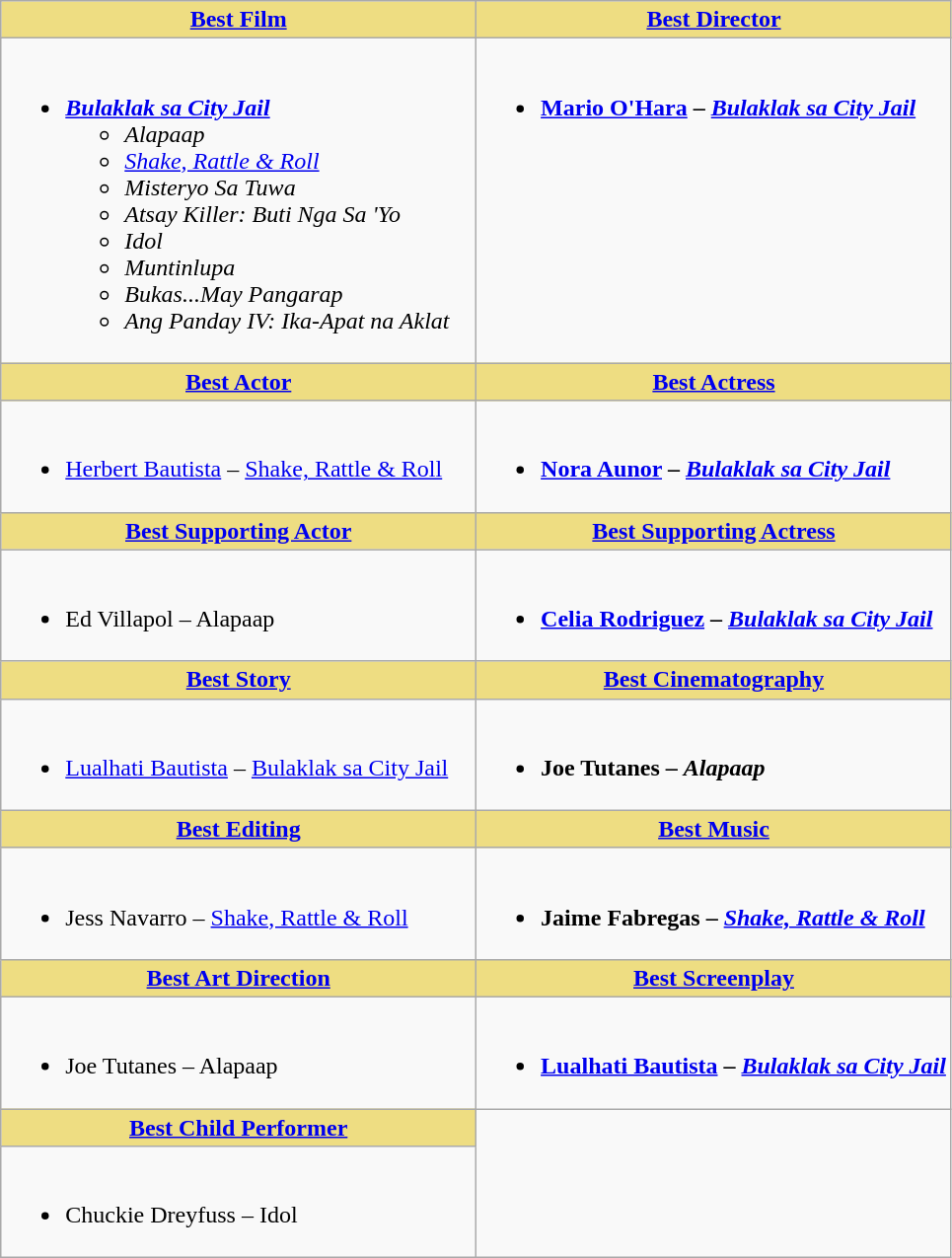<table class=wikitable>
<tr>
<th style="background:#EEDD82; width:50%"><a href='#'>Best Film</a></th>
<th style="background:#EEDD82; width:50%"><a href='#'>Best Director</a></th>
</tr>
<tr>
<td valign="top"><br><ul><li><strong><em><a href='#'>Bulaklak sa City Jail</a></em></strong><ul><li><em>Alapaap</em> </li><li><em><a href='#'>Shake, Rattle & Roll</a></em> </li><li><em>Misteryo Sa Tuwa</em></li><li><em>Atsay Killer: Buti Nga Sa 'Yo</em></li><li><em>Idol</em></li><li><em>Muntinlupa</em></li><li><em>Bukas...May Pangarap</em></li><li><em>Ang Panday IV: Ika-Apat na Aklat</em></li></ul></li></ul></td>
<td valign="top"><br><ul><li><strong><a href='#'>Mario O'Hara</a> – <em><a href='#'>Bulaklak sa City Jail</a><strong><em></li></ul></td>
</tr>
<tr>
<th style="background:#EEDD82; width:50%"><a href='#'>Best Actor</a></th>
<th style="background:#EEDD82; width:50%"><a href='#'>Best Actress</a></th>
</tr>
<tr>
<td valign="top"><br><ul><li></strong><a href='#'>Herbert Bautista</a> – </em><a href='#'>Shake, Rattle & Roll</a></em></strong></li></ul></td>
<td valign="top"><br><ul><li><strong><a href='#'>Nora Aunor</a> – <em><a href='#'>Bulaklak sa City Jail</a><strong><em></li></ul></td>
</tr>
<tr>
<th style="background:#EEDD82; width:50%"><a href='#'>Best Supporting Actor</a></th>
<th style="background:#EEDD82; width:50%"><a href='#'>Best Supporting Actress</a></th>
</tr>
<tr>
<td valign="top"><br><ul><li></strong>Ed Villapol – </em>Alapaap</em></strong></li></ul></td>
<td valign="top"><br><ul><li><strong><a href='#'>Celia Rodriguez</a> – <em><a href='#'>Bulaklak sa City Jail</a><strong><em></li></ul></td>
</tr>
<tr>
<th style="background:#EEDD82; width:50%"><a href='#'>Best Story</a></th>
<th style="background:#EEDD82; width:50%"><a href='#'>Best Cinematography</a></th>
</tr>
<tr>
<td valign="top"><br><ul><li></strong><a href='#'>Lualhati Bautista</a> – </em><a href='#'>Bulaklak sa City Jail</a></em></strong></li></ul></td>
<td valign="top"><br><ul><li><strong>Joe Tutanes – <em>Alapaap<strong><em></li></ul></td>
</tr>
<tr>
<th style="background:#EEDD82; width:50%"><a href='#'>Best Editing</a></th>
<th style="background:#EEDD82; width:50%"><a href='#'>Best Music</a></th>
</tr>
<tr>
<td valign="top"><br><ul><li></strong>Jess Navarro – </em><a href='#'>Shake, Rattle & Roll</a></em></strong></li></ul></td>
<td valign="top"><br><ul><li><strong>Jaime Fabregas – <em><a href='#'>Shake, Rattle & Roll</a><strong><em></li></ul></td>
</tr>
<tr>
<th style="background:#EEDD82; width:50%"><a href='#'>Best Art Direction</a></th>
<th style="background:#EEDD82; width:50%"><a href='#'>Best Screenplay</a></th>
</tr>
<tr>
<td valign="top"><br><ul><li></strong>Joe Tutanes – </em>Alapaap</em></strong></li></ul></td>
<td valign="top"><br><ul><li><strong><a href='#'>Lualhati Bautista</a> – <em><a href='#'>Bulaklak sa City Jail</a><strong><em></li></ul></td>
</tr>
<tr>
<th style="background:#EEDD82; width:50%"><a href='#'>Best Child Performer</a></th>
</tr>
<tr>
<td valign="top"><br><ul><li></strong>Chuckie Dreyfuss – </em>Idol</em></strong></li></ul></td>
</tr>
</table>
